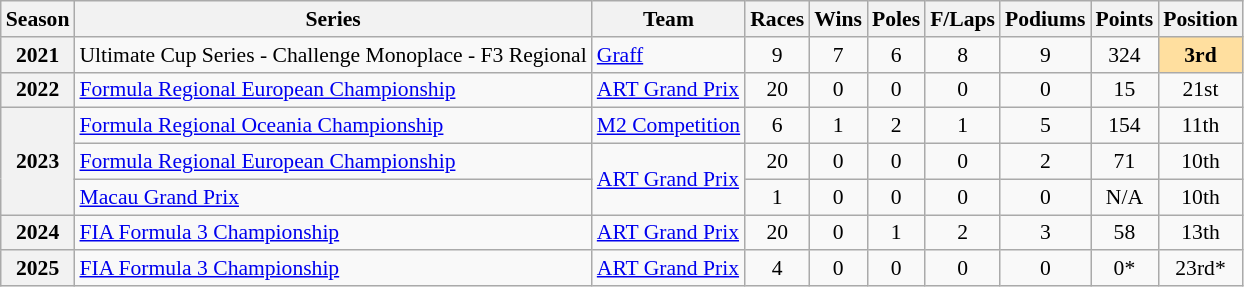<table class="wikitable" style="font-size: 90%; text-align:center">
<tr>
<th>Season</th>
<th>Series</th>
<th>Team</th>
<th>Races</th>
<th>Wins</th>
<th>Poles</th>
<th>F/Laps</th>
<th>Podiums</th>
<th>Points</th>
<th>Position</th>
</tr>
<tr>
<th>2021</th>
<td style="text-align:left;">Ultimate Cup Series - Challenge Monoplace - F3 Regional</td>
<td style="text-align:left;"><a href='#'>Graff</a></td>
<td>9</td>
<td>7</td>
<td>6</td>
<td>8</td>
<td>9</td>
<td>324</td>
<td style=background:#FFDF9F><strong>3rd</strong></td>
</tr>
<tr>
<th>2022</th>
<td style="text-align:left;"><a href='#'>Formula Regional European Championship</a></td>
<td style="text-align:left;"><a href='#'>ART Grand Prix</a></td>
<td>20</td>
<td>0</td>
<td>0</td>
<td>0</td>
<td>0</td>
<td>15</td>
<td>21st</td>
</tr>
<tr>
<th rowspan="3">2023</th>
<td style="text-align:left;"><a href='#'>Formula Regional Oceania Championship</a></td>
<td style="text-align:left;"><a href='#'>M2 Competition</a></td>
<td>6</td>
<td>1</td>
<td>2</td>
<td>1</td>
<td>5</td>
<td>154</td>
<td>11th</td>
</tr>
<tr>
<td style="text-align:left;"><a href='#'>Formula Regional European Championship</a></td>
<td style="text-align:left;" rowspan="2"><a href='#'>ART Grand Prix</a></td>
<td>20</td>
<td>0</td>
<td>0</td>
<td>0</td>
<td>2</td>
<td>71</td>
<td>10th</td>
</tr>
<tr>
<td style="text-align:left;"><a href='#'>Macau Grand Prix</a></td>
<td>1</td>
<td>0</td>
<td>0</td>
<td>0</td>
<td>0</td>
<td>N/A</td>
<td>10th</td>
</tr>
<tr>
<th>2024</th>
<td style="text-align:left;"><a href='#'>FIA Formula 3 Championship</a></td>
<td style="text-align:left;"><a href='#'>ART Grand Prix</a></td>
<td>20</td>
<td>0</td>
<td>1</td>
<td>2</td>
<td>3</td>
<td>58</td>
<td>13th</td>
</tr>
<tr>
<th>2025</th>
<td style="text-align:left;"><a href='#'>FIA Formula 3 Championship</a></td>
<td style="text-align:left;"><a href='#'>ART Grand Prix</a></td>
<td>4</td>
<td>0</td>
<td>0</td>
<td>0</td>
<td>0</td>
<td>0*</td>
<td>23rd*</td>
</tr>
</table>
